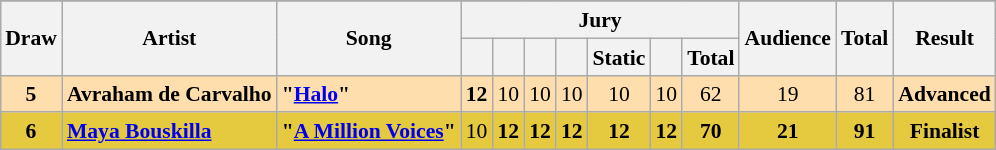<table class="sortable wikitable" style="margin: 1em auto 1em auto; text-align:center; font-size:90%; line-height:18px;">
<tr>
</tr>
<tr>
<th rowspan="2">Draw</th>
<th rowspan="2">Artist</th>
<th rowspan="2">Song</th>
<th colspan="7" class="unsortable">Jury</th>
<th rowspan="2">Audience</th>
<th rowspan="2">Total</th>
<th rowspan="2">Result</th>
</tr>
<tr>
<th class="unsortable"></th>
<th class="unsortable"></th>
<th class="unsortable"></th>
<th class="unsortable"></th>
<th class="unsortable">Static</th>
<th class="unsortable"></th>
<th>Total</th>
</tr>
<tr style="background:navajowhite;">
<td><strong>5</strong></td>
<td align="left"><strong>Avraham de Carvalho</strong></td>
<td align="left"><strong>"<a href='#'>Halo</a>"</strong></td>
<td><strong>12</strong></td>
<td>10</td>
<td>10</td>
<td>10</td>
<td>10</td>
<td>10</td>
<td>62</td>
<td>19</td>
<td>81</td>
<td><strong>Advanced</strong></td>
</tr>
<tr style="background:#e5c93f;">
<td><strong>6</strong></td>
<td align="left"><strong><a href='#'>Maya Bouskilla</a></strong></td>
<td align="left"><strong>"<a href='#'>A Million Voices</a>"</strong></td>
<td>10</td>
<td><strong>12</strong></td>
<td><strong>12</strong></td>
<td><strong>12</strong></td>
<td><strong>12</strong></td>
<td><strong>12</strong></td>
<td><strong>70</strong></td>
<td><strong>21</strong></td>
<td><strong>91</strong></td>
<td><strong>Finalist</strong></td>
</tr>
</table>
